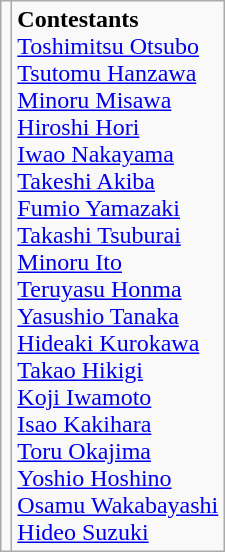<table class="wikitable" style="text-align:center">
<tr>
<td></td>
<td align=left><strong>Contestants</strong><br> <a href='#'>Toshimitsu Otsubo</a> <br> <a href='#'>Tsutomu Hanzawa</a> <br> <a href='#'>Minoru Misawa</a> <br> <a href='#'>Hiroshi Hori</a> <br> <a href='#'>Iwao Nakayama</a> <br> <a href='#'>Takeshi Akiba</a> <br> <a href='#'>Fumio Yamazaki</a> <br> <a href='#'>Takashi Tsuburai</a> <br> <a href='#'>Minoru Ito</a> <br> <a href='#'>Teruyasu Honma</a> <br> <a href='#'>Yasushio Tanaka</a> <br> <a href='#'>Hideaki Kurokawa</a> <br> <a href='#'>Takao Hikigi</a> <br> <a href='#'>Koji Iwamoto</a> <br> <a href='#'>Isao Kakihara</a> <br> <a href='#'>Toru Okajima</a> <br> <a href='#'>Yoshio Hoshino</a> <br> <a href='#'>Osamu Wakabayashi</a> <br> <a href='#'>Hideo Suzuki</a></td>
</tr>
</table>
